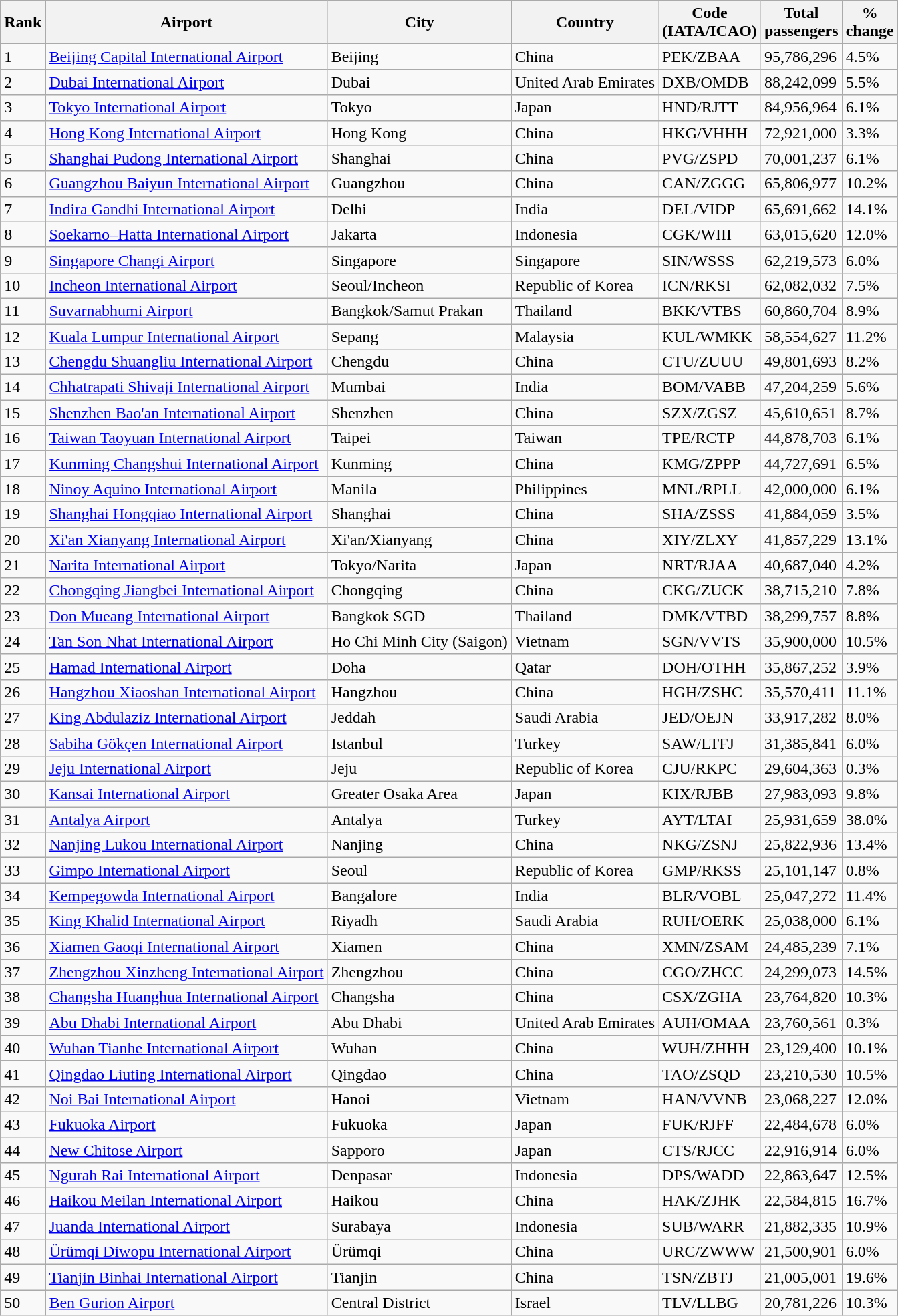<table class="wikitable sortable" s width="align=">
<tr style="background:lightgrey;">
<th>Rank</th>
<th>Airport</th>
<th>City</th>
<th>Country</th>
<th>Code<br>(IATA/ICAO)</th>
<th>Total<br>passengers</th>
<th>%<br>change</th>
</tr>
<tr>
<td>1</td>
<td> <a href='#'>Beijing Capital International Airport</a></td>
<td>Beijing</td>
<td>China</td>
<td>PEK/ZBAA</td>
<td>95,786,296</td>
<td>4.5%</td>
</tr>
<tr>
<td>2</td>
<td> <a href='#'>Dubai International Airport</a></td>
<td>Dubai</td>
<td>United Arab Emirates</td>
<td>DXB/OMDB</td>
<td>88,242,099</td>
<td>5.5%</td>
</tr>
<tr>
<td>3</td>
<td> <a href='#'>Tokyo International Airport</a></td>
<td>Tokyo</td>
<td>Japan</td>
<td>HND/RJTT</td>
<td>84,956,964</td>
<td>6.1%</td>
</tr>
<tr>
<td>4</td>
<td> <a href='#'>Hong Kong International Airport</a></td>
<td>Hong Kong</td>
<td>China</td>
<td>HKG/VHHH</td>
<td>72,921,000</td>
<td>3.3%</td>
</tr>
<tr>
<td>5</td>
<td> <a href='#'>Shanghai Pudong International Airport</a></td>
<td>Shanghai</td>
<td>China</td>
<td>PVG/ZSPD</td>
<td>70,001,237</td>
<td>6.1%</td>
</tr>
<tr>
<td>6</td>
<td> <a href='#'>Guangzhou Baiyun International Airport</a></td>
<td>Guangzhou</td>
<td>China</td>
<td>CAN/ZGGG</td>
<td>65,806,977</td>
<td>10.2%</td>
</tr>
<tr>
<td>7</td>
<td> <a href='#'>Indira Gandhi International Airport</a></td>
<td>Delhi</td>
<td>India</td>
<td>DEL/VIDP</td>
<td>65,691,662</td>
<td>14.1%</td>
</tr>
<tr>
<td>8</td>
<td> <a href='#'>Soekarno–Hatta International Airport</a></td>
<td>Jakarta</td>
<td>Indonesia</td>
<td>CGK/WIII</td>
<td>63,015,620</td>
<td>12.0%</td>
</tr>
<tr>
<td>9</td>
<td> <a href='#'>Singapore Changi Airport</a></td>
<td>Singapore</td>
<td>Singapore</td>
<td>SIN/WSSS</td>
<td>62,219,573</td>
<td>6.0%</td>
</tr>
<tr>
<td>10</td>
<td> <a href='#'>Incheon International Airport</a></td>
<td>Seoul/Incheon</td>
<td>Republic of Korea</td>
<td>ICN/RKSI</td>
<td>62,082,032</td>
<td>7.5%</td>
</tr>
<tr>
<td>11</td>
<td> <a href='#'>Suvarnabhumi Airport</a></td>
<td>Bangkok/Samut Prakan</td>
<td>Thailand</td>
<td>BKK/VTBS</td>
<td>60,860,704</td>
<td>8.9%</td>
</tr>
<tr>
<td>12</td>
<td> <a href='#'>Kuala Lumpur International Airport</a></td>
<td>Sepang</td>
<td>Malaysia</td>
<td>KUL/WMKK</td>
<td>58,554,627</td>
<td>11.2%</td>
</tr>
<tr>
<td>13</td>
<td> <a href='#'>Chengdu Shuangliu International Airport</a></td>
<td>Chengdu</td>
<td>China</td>
<td>CTU/ZUUU</td>
<td>49,801,693</td>
<td>8.2%</td>
</tr>
<tr>
<td>14</td>
<td> <a href='#'>Chhatrapati Shivaji International Airport</a></td>
<td>Mumbai</td>
<td>India</td>
<td>BOM/VABB</td>
<td>47,204,259</td>
<td>5.6%</td>
</tr>
<tr>
<td>15</td>
<td> <a href='#'>Shenzhen Bao'an International Airport</a></td>
<td>Shenzhen</td>
<td>China</td>
<td>SZX/ZGSZ</td>
<td>45,610,651</td>
<td>8.7%</td>
</tr>
<tr>
<td>16</td>
<td> <a href='#'>Taiwan Taoyuan International Airport</a></td>
<td>Taipei</td>
<td>Taiwan</td>
<td>TPE/RCTP</td>
<td>44,878,703</td>
<td>6.1%</td>
</tr>
<tr>
<td>17</td>
<td> <a href='#'>Kunming Changshui International Airport</a></td>
<td>Kunming</td>
<td>China</td>
<td>KMG/ZPPP</td>
<td>44,727,691</td>
<td>6.5%</td>
</tr>
<tr>
<td>18</td>
<td> <a href='#'>Ninoy Aquino International Airport</a></td>
<td>Manila</td>
<td>Philippines</td>
<td>MNL/RPLL</td>
<td>42,000,000</td>
<td>6.1%</td>
</tr>
<tr>
<td>19</td>
<td> <a href='#'>Shanghai Hongqiao International Airport</a></td>
<td>Shanghai</td>
<td>China</td>
<td>SHA/ZSSS</td>
<td>41,884,059</td>
<td>3.5%</td>
</tr>
<tr>
<td>20</td>
<td> <a href='#'>Xi'an Xianyang International Airport</a></td>
<td>Xi'an/Xianyang</td>
<td>China</td>
<td>XIY/ZLXY</td>
<td>41,857,229</td>
<td>13.1%</td>
</tr>
<tr>
<td>21</td>
<td> <a href='#'>Narita International Airport</a></td>
<td>Tokyo/Narita</td>
<td>Japan</td>
<td>NRT/RJAA</td>
<td>40,687,040</td>
<td>4.2%</td>
</tr>
<tr>
<td>22</td>
<td> <a href='#'>Chongqing Jiangbei International Airport</a></td>
<td>Chongqing</td>
<td>China</td>
<td>CKG/ZUCK</td>
<td>38,715,210</td>
<td>7.8%</td>
</tr>
<tr>
<td>23</td>
<td> <a href='#'>Don Mueang International Airport</a></td>
<td>Bangkok SGD</td>
<td>Thailand</td>
<td>DMK/VTBD</td>
<td>38,299,757</td>
<td>8.8%</td>
</tr>
<tr>
<td>24</td>
<td> <a href='#'>Tan Son Nhat International Airport</a></td>
<td>Ho Chi Minh City (Saigon)</td>
<td>Vietnam</td>
<td>SGN/VVTS</td>
<td>35,900,000</td>
<td>10.5%</td>
</tr>
<tr>
<td>25</td>
<td> <a href='#'>Hamad International Airport</a></td>
<td>Doha</td>
<td>Qatar</td>
<td>DOH/OTHH</td>
<td>35,867,252</td>
<td>3.9%</td>
</tr>
<tr>
<td>26</td>
<td> <a href='#'>Hangzhou Xiaoshan International Airport</a></td>
<td>Hangzhou</td>
<td>China</td>
<td>HGH/ZSHC</td>
<td>35,570,411</td>
<td>11.1%</td>
</tr>
<tr>
<td>27</td>
<td> <a href='#'>King Abdulaziz International Airport</a></td>
<td>Jeddah</td>
<td>Saudi Arabia</td>
<td>JED/OEJN</td>
<td>33,917,282</td>
<td>8.0%</td>
</tr>
<tr>
<td>28</td>
<td> <a href='#'>Sabiha Gökçen International Airport</a></td>
<td>Istanbul</td>
<td>Turkey</td>
<td>SAW/LTFJ</td>
<td>31,385,841</td>
<td>6.0%</td>
</tr>
<tr>
<td>29</td>
<td> <a href='#'>Jeju International Airport</a></td>
<td>Jeju</td>
<td>Republic of Korea</td>
<td>CJU/RKPC</td>
<td>29,604,363</td>
<td>0.3%</td>
</tr>
<tr>
<td>30</td>
<td> <a href='#'>Kansai International Airport</a></td>
<td>Greater Osaka Area</td>
<td>Japan</td>
<td>KIX/RJBB</td>
<td>27,983,093</td>
<td>9.8%</td>
</tr>
<tr>
<td>31</td>
<td> <a href='#'>Antalya Airport</a></td>
<td>Antalya</td>
<td>Turkey</td>
<td>AYT/LTAI</td>
<td>25,931,659</td>
<td>38.0%</td>
</tr>
<tr>
<td>32</td>
<td> <a href='#'>Nanjing Lukou International Airport</a></td>
<td>Nanjing</td>
<td>China</td>
<td>NKG/ZSNJ</td>
<td>25,822,936</td>
<td>13.4%</td>
</tr>
<tr>
<td>33</td>
<td> <a href='#'>Gimpo International Airport</a></td>
<td>Seoul</td>
<td>Republic of Korea</td>
<td>GMP/RKSS</td>
<td>25,101,147</td>
<td>0.8%</td>
</tr>
<tr>
<td>34</td>
<td> <a href='#'>Kempegowda International Airport</a></td>
<td>Bangalore</td>
<td>India</td>
<td>BLR/VOBL</td>
<td>25,047,272</td>
<td>11.4%</td>
</tr>
<tr>
<td>35</td>
<td> <a href='#'>King Khalid International Airport</a></td>
<td>Riyadh</td>
<td>Saudi Arabia</td>
<td>RUH/OERK</td>
<td>25,038,000</td>
<td>6.1%</td>
</tr>
<tr>
<td>36</td>
<td> <a href='#'>Xiamen Gaoqi International Airport</a></td>
<td>Xiamen</td>
<td>China</td>
<td>XMN/ZSAM</td>
<td>24,485,239</td>
<td>7.1%</td>
</tr>
<tr>
<td>37</td>
<td> <a href='#'>Zhengzhou Xinzheng International Airport</a></td>
<td>Zhengzhou</td>
<td>China</td>
<td>CGO/ZHCC</td>
<td>24,299,073</td>
<td>14.5%</td>
</tr>
<tr>
<td>38</td>
<td> <a href='#'>Changsha Huanghua International Airport</a></td>
<td>Changsha</td>
<td>China</td>
<td>CSX/ZGHA</td>
<td>23,764,820</td>
<td>10.3%</td>
</tr>
<tr>
<td>39</td>
<td> <a href='#'>Abu Dhabi International Airport</a></td>
<td>Abu Dhabi</td>
<td>United Arab Emirates</td>
<td>AUH/OMAA</td>
<td>23,760,561</td>
<td>0.3%</td>
</tr>
<tr>
<td>40</td>
<td> <a href='#'>Wuhan Tianhe International Airport</a></td>
<td>Wuhan</td>
<td>China</td>
<td>WUH/ZHHH</td>
<td>23,129,400</td>
<td>10.1%</td>
</tr>
<tr>
<td>41</td>
<td> <a href='#'>Qingdao Liuting International Airport</a></td>
<td>Qingdao</td>
<td>China</td>
<td>TAO/ZSQD</td>
<td>23,210,530</td>
<td>10.5%</td>
</tr>
<tr>
<td>42</td>
<td> <a href='#'>Noi Bai International Airport</a></td>
<td>Hanoi</td>
<td>Vietnam</td>
<td>HAN/VVNB</td>
<td>23,068,227</td>
<td>12.0%</td>
</tr>
<tr>
<td>43</td>
<td> <a href='#'>Fukuoka Airport</a></td>
<td>Fukuoka</td>
<td>Japan</td>
<td>FUK/RJFF</td>
<td>22,484,678</td>
<td>6.0%</td>
</tr>
<tr>
<td>44</td>
<td> <a href='#'>New Chitose Airport</a></td>
<td>Sapporo</td>
<td>Japan</td>
<td>CTS/RJCC</td>
<td>22,916,914</td>
<td>6.0%</td>
</tr>
<tr>
<td>45</td>
<td> <a href='#'>Ngurah Rai International Airport</a></td>
<td>Denpasar</td>
<td>Indonesia</td>
<td>DPS/WADD</td>
<td>22,863,647</td>
<td>12.5%</td>
</tr>
<tr>
<td>46</td>
<td> <a href='#'>Haikou Meilan International Airport</a></td>
<td>Haikou</td>
<td>China</td>
<td>HAK/ZJHK</td>
<td>22,584,815</td>
<td>16.7%</td>
</tr>
<tr>
<td>47</td>
<td> <a href='#'>Juanda International Airport</a></td>
<td>Surabaya</td>
<td>Indonesia</td>
<td>SUB/WARR</td>
<td>21,882,335</td>
<td>10.9%</td>
</tr>
<tr>
<td>48</td>
<td> <a href='#'>Ürümqi Diwopu International Airport</a></td>
<td>Ürümqi</td>
<td>China</td>
<td>URC/ZWWW</td>
<td>21,500,901</td>
<td>6.0%</td>
</tr>
<tr>
<td>49</td>
<td> <a href='#'>Tianjin Binhai International Airport</a></td>
<td>Tianjin</td>
<td>China</td>
<td>TSN/ZBTJ</td>
<td>21,005,001</td>
<td>19.6%</td>
</tr>
<tr>
<td>50</td>
<td> <a href='#'>Ben Gurion Airport</a></td>
<td>Central District</td>
<td>Israel</td>
<td>TLV/LLBG</td>
<td>20,781,226</td>
<td>10.3%</td>
</tr>
</table>
